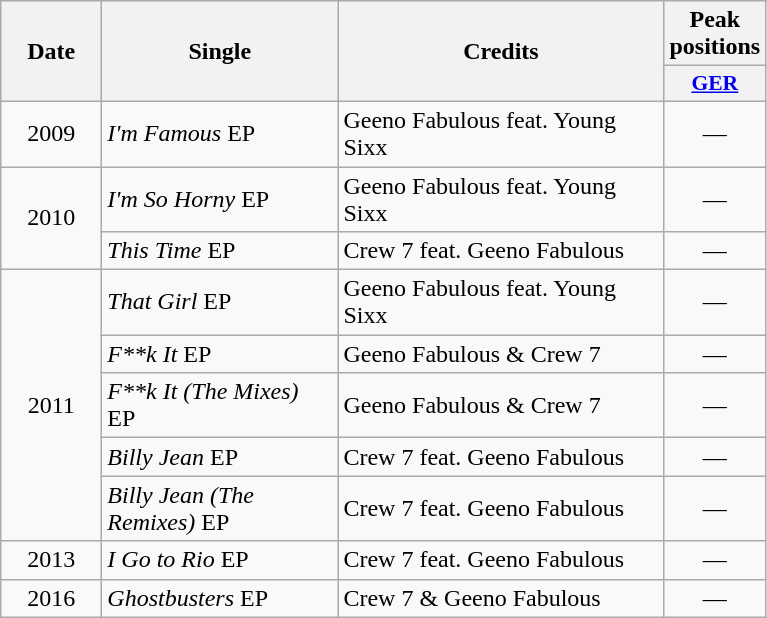<table class="wikitable">
<tr>
<th align="center" rowspan="2" width="60">Date</th>
<th align="center" rowspan="2" width="150">Single</th>
<th align="center" rowspan="2" width="210">Credits</th>
<th align="center" colspan="1">Peak positions</th>
</tr>
<tr>
<th scope="col" style="width:3em;font-size:90%;"><a href='#'>GER</a></th>
</tr>
<tr>
<td align="center">2009</td>
<td><em>I'm Famous</em> EP</td>
<td>Geeno Fabulous feat. Young Sixx</td>
<td align="center">—</td>
</tr>
<tr>
<td align="center" rowspan=2>2010</td>
<td><em>I'm So Horny</em> EP</td>
<td>Geeno Fabulous feat. Young Sixx</td>
<td align="center">—</td>
</tr>
<tr>
<td><em>This Time</em> EP</td>
<td>Crew 7 feat. Geeno Fabulous</td>
<td align="center">—</td>
</tr>
<tr>
<td align="center" rowspan=5>2011</td>
<td><em>That Girl</em> EP</td>
<td>Geeno Fabulous feat. Young Sixx</td>
<td align="center">—</td>
</tr>
<tr>
<td><em>F**k It</em> EP</td>
<td>Geeno Fabulous & Crew 7</td>
<td align="center">—</td>
</tr>
<tr>
<td><em>F**k It (The Mixes)</em> EP</td>
<td>Geeno Fabulous & Crew 7</td>
<td align="center">—</td>
</tr>
<tr>
<td><em>Billy Jean</em> EP</td>
<td>Crew 7 feat. Geeno Fabulous</td>
<td align="center">—</td>
</tr>
<tr>
<td><em>Billy Jean (The Remixes)</em> EP</td>
<td>Crew 7 feat. Geeno Fabulous</td>
<td align="center">—</td>
</tr>
<tr>
<td align="center">2013</td>
<td><em>I Go to Rio</em> EP</td>
<td>Crew 7 feat. Geeno Fabulous</td>
<td align="center">—</td>
</tr>
<tr>
<td align="center">2016</td>
<td><em>Ghostbusters</em> EP</td>
<td>Crew 7 & Geeno Fabulous</td>
<td align="center">—</td>
</tr>
</table>
